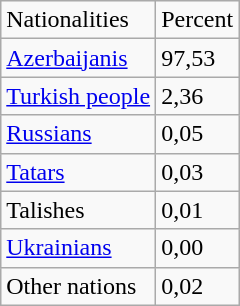<table class="wikitable">
<tr>
<td>Nationalities</td>
<td>Percent</td>
</tr>
<tr>
<td><a href='#'>Azerbaijanis</a></td>
<td>97,53</td>
</tr>
<tr>
<td><a href='#'>Turkish people</a></td>
<td>2,36</td>
</tr>
<tr>
<td><a href='#'>Russians</a></td>
<td>0,05</td>
</tr>
<tr>
<td><a href='#'>Tatars</a></td>
<td>0,03</td>
</tr>
<tr>
<td>Talishes</td>
<td>0,01</td>
</tr>
<tr>
<td><a href='#'>Ukrainians</a></td>
<td>0,00</td>
</tr>
<tr>
<td>Other nations</td>
<td>0,02</td>
</tr>
</table>
